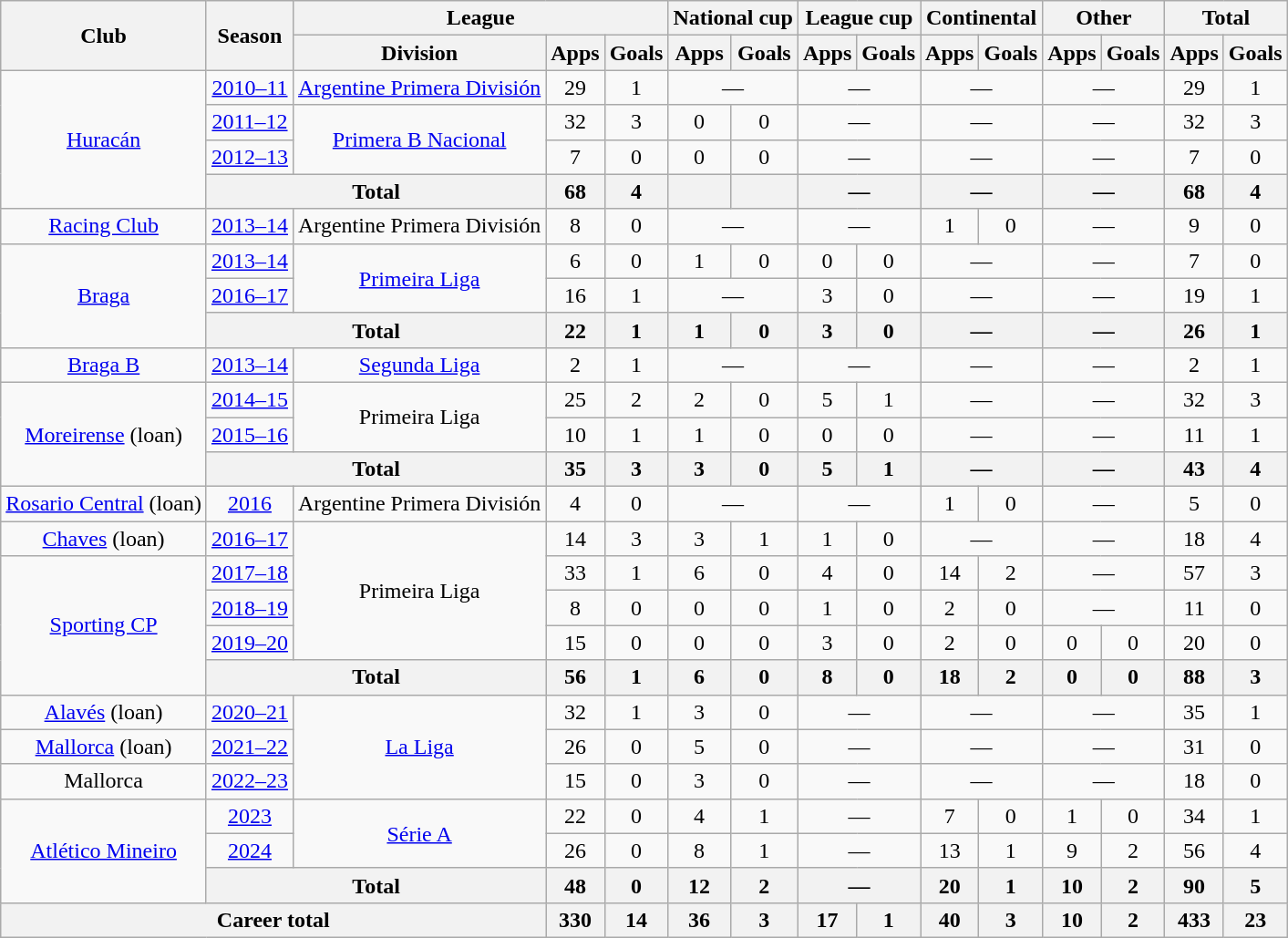<table class="wikitable" style="text-align:center">
<tr>
<th rowspan="2">Club</th>
<th rowspan="2">Season</th>
<th colspan="3">League</th>
<th colspan="2">National cup</th>
<th colspan="2">League cup</th>
<th colspan="2">Continental</th>
<th colspan="2">Other</th>
<th colspan="2">Total</th>
</tr>
<tr>
<th>Division</th>
<th>Apps</th>
<th>Goals</th>
<th>Apps</th>
<th>Goals</th>
<th>Apps</th>
<th>Goals</th>
<th>Apps</th>
<th>Goals</th>
<th>Apps</th>
<th>Goals</th>
<th>Apps</th>
<th>Goals</th>
</tr>
<tr>
<td rowspan="4"><a href='#'>Huracán</a></td>
<td><a href='#'>2010–11</a></td>
<td><a href='#'>Argentine Primera División</a></td>
<td>29</td>
<td>1</td>
<td colspan="2">—</td>
<td colspan="2">—</td>
<td colspan="2">—</td>
<td colspan="2">—</td>
<td>29</td>
<td>1</td>
</tr>
<tr>
<td><a href='#'>2011–12</a></td>
<td rowspan="2"><a href='#'>Primera B Nacional</a></td>
<td>32</td>
<td>3</td>
<td>0</td>
<td>0</td>
<td colspan="2">—</td>
<td colspan="2">—</td>
<td colspan="2">—</td>
<td>32</td>
<td>3</td>
</tr>
<tr>
<td><a href='#'>2012–13</a></td>
<td>7</td>
<td>0</td>
<td>0</td>
<td>0</td>
<td colspan="2">—</td>
<td colspan="2">—</td>
<td colspan="2">—</td>
<td>7</td>
<td>0</td>
</tr>
<tr>
<th colspan="2">Total</th>
<th>68</th>
<th>4</th>
<th></th>
<th></th>
<th colspan="2">—</th>
<th colspan="2">—</th>
<th colspan="2">—</th>
<th>68</th>
<th>4</th>
</tr>
<tr>
<td><a href='#'>Racing Club</a></td>
<td><a href='#'>2013–14</a></td>
<td>Argentine Primera División</td>
<td>8</td>
<td>0</td>
<td colspan="2">—</td>
<td colspan="2">—</td>
<td>1</td>
<td>0</td>
<td colspan="2">—</td>
<td>9</td>
<td>0</td>
</tr>
<tr>
<td rowspan="3"><a href='#'>Braga</a></td>
<td><a href='#'>2013–14</a></td>
<td rowspan="2"><a href='#'>Primeira Liga</a></td>
<td>6</td>
<td>0</td>
<td>1</td>
<td>0</td>
<td>0</td>
<td>0</td>
<td colspan="2">—</td>
<td colspan="2">—</td>
<td>7</td>
<td>0</td>
</tr>
<tr>
<td><a href='#'>2016–17</a></td>
<td>16</td>
<td>1</td>
<td colspan="2">—</td>
<td>3</td>
<td>0</td>
<td colspan="2">—</td>
<td colspan="2">—</td>
<td>19</td>
<td>1</td>
</tr>
<tr>
<th colspan="2">Total</th>
<th>22</th>
<th>1</th>
<th>1</th>
<th>0</th>
<th>3</th>
<th>0</th>
<th colspan="2">—</th>
<th colspan="2">—</th>
<th>26</th>
<th>1</th>
</tr>
<tr>
<td><a href='#'>Braga B</a></td>
<td><a href='#'>2013–14</a></td>
<td><a href='#'>Segunda Liga</a></td>
<td>2</td>
<td>1</td>
<td colspan="2">—</td>
<td colspan="2">—</td>
<td colspan="2">—</td>
<td colspan="2">—</td>
<td>2</td>
<td>1</td>
</tr>
<tr>
<td rowspan="3"><a href='#'>Moreirense</a> (loan)</td>
<td><a href='#'>2014–15</a></td>
<td rowspan="2">Primeira Liga</td>
<td>25</td>
<td>2</td>
<td>2</td>
<td>0</td>
<td>5</td>
<td>1</td>
<td colspan="2">—</td>
<td colspan="2">—</td>
<td>32</td>
<td>3</td>
</tr>
<tr>
<td><a href='#'>2015–16</a></td>
<td>10</td>
<td>1</td>
<td>1</td>
<td>0</td>
<td>0</td>
<td>0</td>
<td colspan="2">—</td>
<td colspan="2">—</td>
<td>11</td>
<td>1</td>
</tr>
<tr>
<th colspan="2">Total</th>
<th>35</th>
<th>3</th>
<th>3</th>
<th>0</th>
<th>5</th>
<th>1</th>
<th colspan="2">—</th>
<th colspan="2">—</th>
<th>43</th>
<th>4</th>
</tr>
<tr>
<td><a href='#'>Rosario Central</a> (loan)</td>
<td><a href='#'>2016</a></td>
<td>Argentine Primera División</td>
<td>4</td>
<td>0</td>
<td colspan="2">—</td>
<td colspan="2">—</td>
<td>1</td>
<td>0</td>
<td colspan="2">—</td>
<td>5</td>
<td>0</td>
</tr>
<tr>
<td><a href='#'>Chaves</a> (loan)</td>
<td><a href='#'>2016–17</a></td>
<td rowspan="4">Primeira Liga</td>
<td>14</td>
<td>3</td>
<td>3</td>
<td>1</td>
<td>1</td>
<td>0</td>
<td colspan="2">—</td>
<td colspan="2">—</td>
<td>18</td>
<td>4</td>
</tr>
<tr>
<td rowspan="4"><a href='#'>Sporting CP</a></td>
<td><a href='#'>2017–18</a></td>
<td>33</td>
<td>1</td>
<td>6</td>
<td>0</td>
<td>4</td>
<td>0</td>
<td>14</td>
<td>2</td>
<td colspan="2">—</td>
<td>57</td>
<td>3</td>
</tr>
<tr>
<td><a href='#'>2018–19</a></td>
<td>8</td>
<td>0</td>
<td>0</td>
<td>0</td>
<td>1</td>
<td>0</td>
<td>2</td>
<td>0</td>
<td colspan="2">—</td>
<td>11</td>
<td>0</td>
</tr>
<tr>
<td><a href='#'>2019–20</a></td>
<td>15</td>
<td>0</td>
<td>0</td>
<td>0</td>
<td>3</td>
<td>0</td>
<td>2</td>
<td>0</td>
<td>0</td>
<td>0</td>
<td>20</td>
<td>0</td>
</tr>
<tr>
<th colspan="2">Total</th>
<th>56</th>
<th>1</th>
<th>6</th>
<th>0</th>
<th>8</th>
<th>0</th>
<th>18</th>
<th>2</th>
<th>0</th>
<th>0</th>
<th>88</th>
<th>3</th>
</tr>
<tr>
<td><a href='#'>Alavés</a> (loan)</td>
<td><a href='#'>2020–21</a></td>
<td rowspan="3"><a href='#'>La Liga</a></td>
<td>32</td>
<td>1</td>
<td>3</td>
<td>0</td>
<td colspan="2">—</td>
<td colspan="2">—</td>
<td colspan="2">—</td>
<td>35</td>
<td>1</td>
</tr>
<tr>
<td><a href='#'>Mallorca</a> (loan)</td>
<td><a href='#'>2021–22</a></td>
<td>26</td>
<td>0</td>
<td>5</td>
<td>0</td>
<td colspan="2">—</td>
<td colspan="2">—</td>
<td colspan="2">—</td>
<td>31</td>
<td>0</td>
</tr>
<tr>
<td>Mallorca</td>
<td><a href='#'>2022–23</a></td>
<td>15</td>
<td>0</td>
<td>3</td>
<td>0</td>
<td colspan="2">—</td>
<td colspan="2">—</td>
<td colspan="2">—</td>
<td>18</td>
<td>0</td>
</tr>
<tr>
<td rowspan="3"><a href='#'>Atlético Mineiro</a></td>
<td><a href='#'>2023</a></td>
<td rowspan="2"><a href='#'>Série A</a></td>
<td>22</td>
<td>0</td>
<td>4</td>
<td>1</td>
<td colspan="2">—</td>
<td>7</td>
<td>0</td>
<td>1</td>
<td>0</td>
<td>34</td>
<td>1</td>
</tr>
<tr>
<td><a href='#'>2024</a></td>
<td>26</td>
<td>0</td>
<td>8</td>
<td>1</td>
<td colspan="2">—</td>
<td>13</td>
<td>1</td>
<td>9</td>
<td>2</td>
<td>56</td>
<td>4</td>
</tr>
<tr>
<th colspan="2">Total</th>
<th>48</th>
<th>0</th>
<th>12</th>
<th>2</th>
<th colspan="2">—</th>
<th>20</th>
<th>1</th>
<th>10</th>
<th>2</th>
<th>90</th>
<th>5</th>
</tr>
<tr>
<th colspan="3">Career total</th>
<th>330</th>
<th>14</th>
<th>36</th>
<th>3</th>
<th>17</th>
<th>1</th>
<th>40</th>
<th>3</th>
<th>10</th>
<th>2</th>
<th>433</th>
<th>23</th>
</tr>
</table>
